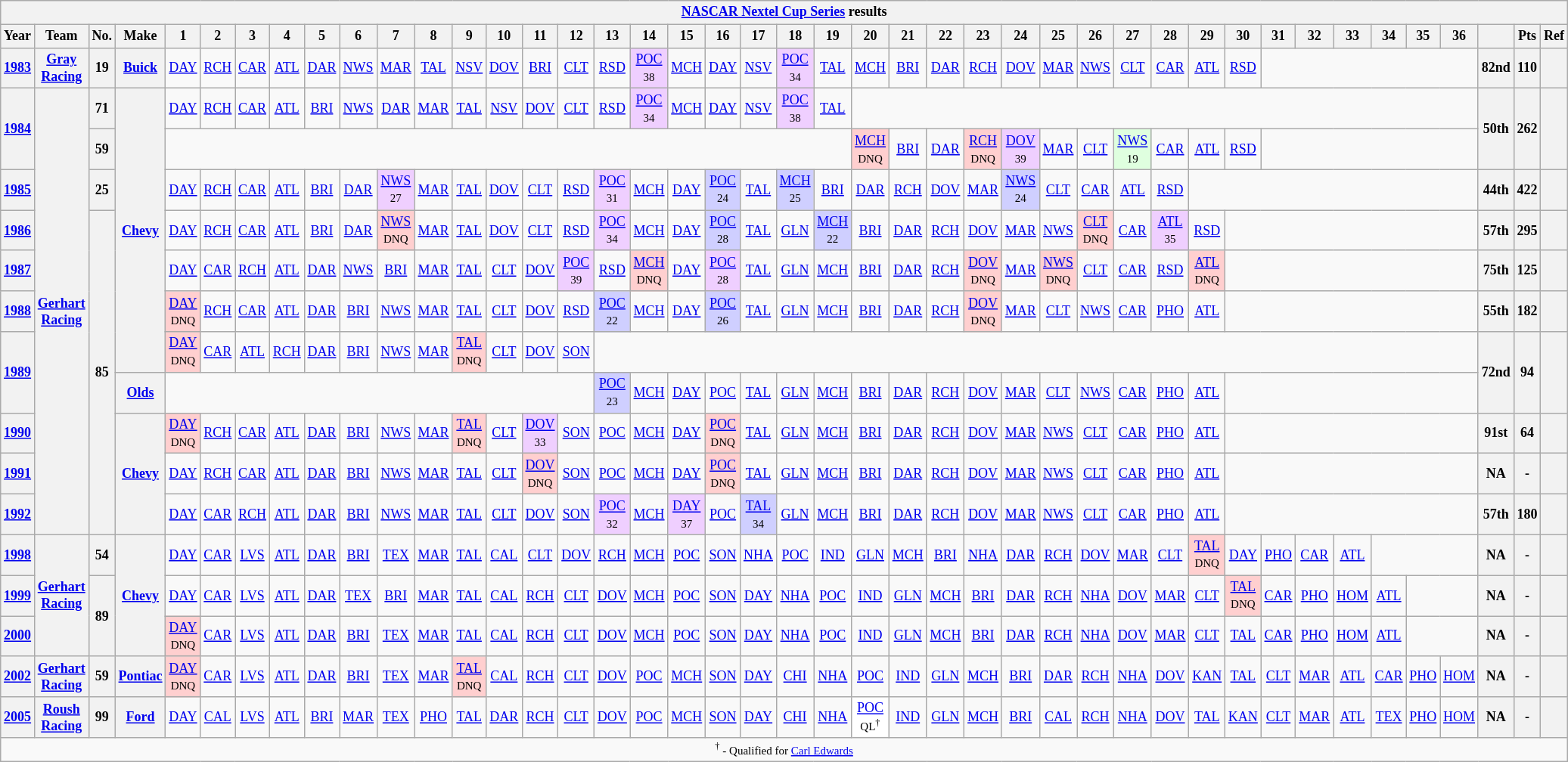<table class="wikitable" style="text-align:center; font-size:75%">
<tr>
<th colspan=45><a href='#'>NASCAR Nextel Cup Series</a> results</th>
</tr>
<tr>
<th>Year</th>
<th>Team</th>
<th>No.</th>
<th>Make</th>
<th>1</th>
<th>2</th>
<th>3</th>
<th>4</th>
<th>5</th>
<th>6</th>
<th>7</th>
<th>8</th>
<th>9</th>
<th>10</th>
<th>11</th>
<th>12</th>
<th>13</th>
<th>14</th>
<th>15</th>
<th>16</th>
<th>17</th>
<th>18</th>
<th>19</th>
<th>20</th>
<th>21</th>
<th>22</th>
<th>23</th>
<th>24</th>
<th>25</th>
<th>26</th>
<th>27</th>
<th>28</th>
<th>29</th>
<th>30</th>
<th>31</th>
<th>32</th>
<th>33</th>
<th>34</th>
<th>35</th>
<th>36</th>
<th></th>
<th>Pts</th>
<th>Ref</th>
</tr>
<tr>
<th><a href='#'>1983</a></th>
<th><a href='#'>Gray Racing</a></th>
<th>19</th>
<th><a href='#'>Buick</a></th>
<td><a href='#'>DAY</a></td>
<td><a href='#'>RCH</a></td>
<td><a href='#'>CAR</a></td>
<td><a href='#'>ATL</a></td>
<td><a href='#'>DAR</a></td>
<td><a href='#'>NWS</a></td>
<td><a href='#'>MAR</a></td>
<td><a href='#'>TAL</a></td>
<td><a href='#'>NSV</a></td>
<td><a href='#'>DOV</a></td>
<td><a href='#'>BRI</a></td>
<td><a href='#'>CLT</a></td>
<td><a href='#'>RSD</a></td>
<td style="background:#EFCFFF;"><a href='#'>POC</a><br><small>38</small></td>
<td><a href='#'>MCH</a></td>
<td><a href='#'>DAY</a></td>
<td><a href='#'>NSV</a></td>
<td style="background:#EFCFFF;"><a href='#'>POC</a><br><small>34</small></td>
<td><a href='#'>TAL</a></td>
<td><a href='#'>MCH</a></td>
<td><a href='#'>BRI</a></td>
<td><a href='#'>DAR</a></td>
<td><a href='#'>RCH</a></td>
<td><a href='#'>DOV</a></td>
<td><a href='#'>MAR</a></td>
<td><a href='#'>NWS</a></td>
<td><a href='#'>CLT</a></td>
<td><a href='#'>CAR</a></td>
<td><a href='#'>ATL</a></td>
<td><a href='#'>RSD</a></td>
<td colspan=6></td>
<th>82nd</th>
<th>110</th>
<th></th>
</tr>
<tr>
<th rowspan=2><a href='#'>1984</a></th>
<th rowspan=11><a href='#'>Gerhart Racing</a></th>
<th>71</th>
<th rowspan=7><a href='#'>Chevy</a></th>
<td><a href='#'>DAY</a></td>
<td><a href='#'>RCH</a></td>
<td><a href='#'>CAR</a></td>
<td><a href='#'>ATL</a></td>
<td><a href='#'>BRI</a></td>
<td><a href='#'>NWS</a></td>
<td><a href='#'>DAR</a></td>
<td><a href='#'>MAR</a></td>
<td><a href='#'>TAL</a></td>
<td><a href='#'>NSV</a></td>
<td><a href='#'>DOV</a></td>
<td><a href='#'>CLT</a></td>
<td><a href='#'>RSD</a></td>
<td style="background:#EFCFFF;"><a href='#'>POC</a><br><small>34</small></td>
<td><a href='#'>MCH</a></td>
<td><a href='#'>DAY</a></td>
<td><a href='#'>NSV</a></td>
<td style="background:#EFCFFF;"><a href='#'>POC</a><br><small>38</small></td>
<td><a href='#'>TAL</a></td>
<td colspan=17></td>
<th rowspan=2>50th</th>
<th rowspan=2>262</th>
<th rowspan=2></th>
</tr>
<tr>
<th>59</th>
<td colspan=19></td>
<td style="background:#FFCFCF;"><a href='#'>MCH</a><br><small>DNQ</small></td>
<td><a href='#'>BRI</a></td>
<td><a href='#'>DAR</a></td>
<td style="background:#FFCFCF;"><a href='#'>RCH</a><br><small>DNQ</small></td>
<td style="background:#EFCFFF;"><a href='#'>DOV</a><br><small>39</small></td>
<td><a href='#'>MAR</a></td>
<td><a href='#'>CLT</a></td>
<td style="background:#DFFFDF;"><a href='#'>NWS</a><br><small>19</small></td>
<td><a href='#'>CAR</a></td>
<td><a href='#'>ATL</a></td>
<td><a href='#'>RSD</a></td>
</tr>
<tr>
<th><a href='#'>1985</a></th>
<th>25</th>
<td><a href='#'>DAY</a></td>
<td><a href='#'>RCH</a></td>
<td><a href='#'>CAR</a></td>
<td><a href='#'>ATL</a></td>
<td><a href='#'>BRI</a></td>
<td><a href='#'>DAR</a></td>
<td style="background:#EFCFFF;"><a href='#'>NWS</a><br><small>27</small></td>
<td><a href='#'>MAR</a></td>
<td><a href='#'>TAL</a></td>
<td><a href='#'>DOV</a></td>
<td><a href='#'>CLT</a></td>
<td><a href='#'>RSD</a></td>
<td style="background:#EFCFFF;"><a href='#'>POC</a><br><small>31</small></td>
<td><a href='#'>MCH</a></td>
<td><a href='#'>DAY</a></td>
<td style="background:#CFCFFF;"><a href='#'>POC</a><br><small>24</small></td>
<td><a href='#'>TAL</a></td>
<td style="background:#CFCFFF;"><a href='#'>MCH</a><br><small>25</small></td>
<td><a href='#'>BRI</a></td>
<td><a href='#'>DAR</a></td>
<td><a href='#'>RCH</a></td>
<td><a href='#'>DOV</a></td>
<td><a href='#'>MAR</a></td>
<td style="background:#CFCFFF;"><a href='#'>NWS</a><br><small>24</small></td>
<td><a href='#'>CLT</a></td>
<td><a href='#'>CAR</a></td>
<td><a href='#'>ATL</a></td>
<td><a href='#'>RSD</a></td>
<td colspan=8></td>
<th>44th</th>
<th>422</th>
<th></th>
</tr>
<tr>
<th><a href='#'>1986</a></th>
<th rowspan=8>85</th>
<td><a href='#'>DAY</a></td>
<td><a href='#'>RCH</a></td>
<td><a href='#'>CAR</a></td>
<td><a href='#'>ATL</a></td>
<td><a href='#'>BRI</a></td>
<td><a href='#'>DAR</a></td>
<td style="background:#FFCFCF;"><a href='#'>NWS</a><br><small>DNQ</small></td>
<td><a href='#'>MAR</a></td>
<td><a href='#'>TAL</a></td>
<td><a href='#'>DOV</a></td>
<td><a href='#'>CLT</a></td>
<td><a href='#'>RSD</a></td>
<td style="background:#EFCFFF;"><a href='#'>POC</a><br><small>34</small></td>
<td><a href='#'>MCH</a></td>
<td><a href='#'>DAY</a></td>
<td style="background:#CFCFFF;"><a href='#'>POC</a><br><small>28</small></td>
<td><a href='#'>TAL</a></td>
<td><a href='#'>GLN</a></td>
<td style="background:#CFCFFF;"><a href='#'>MCH</a><br><small>22</small></td>
<td><a href='#'>BRI</a></td>
<td><a href='#'>DAR</a></td>
<td><a href='#'>RCH</a></td>
<td><a href='#'>DOV</a></td>
<td><a href='#'>MAR</a></td>
<td><a href='#'>NWS</a></td>
<td style="background:#FFCFCF;"><a href='#'>CLT</a><br><small>DNQ</small></td>
<td><a href='#'>CAR</a></td>
<td style="background:#EFCFFF;"><a href='#'>ATL</a><br><small>35</small></td>
<td><a href='#'>RSD</a></td>
<td colspan=7></td>
<th>57th</th>
<th>295</th>
<th></th>
</tr>
<tr>
<th><a href='#'>1987</a></th>
<td><a href='#'>DAY</a></td>
<td><a href='#'>CAR</a></td>
<td><a href='#'>RCH</a></td>
<td><a href='#'>ATL</a></td>
<td><a href='#'>DAR</a></td>
<td><a href='#'>NWS</a></td>
<td><a href='#'>BRI</a></td>
<td><a href='#'>MAR</a></td>
<td><a href='#'>TAL</a></td>
<td><a href='#'>CLT</a></td>
<td><a href='#'>DOV</a></td>
<td style="background:#EFCFFF;"><a href='#'>POC</a><br><small>39</small></td>
<td><a href='#'>RSD</a></td>
<td style="background:#FFCFCF;"><a href='#'>MCH</a><br><small>DNQ</small></td>
<td><a href='#'>DAY</a></td>
<td style="background:#EFCFFF;"><a href='#'>POC</a><br><small>28</small></td>
<td><a href='#'>TAL</a></td>
<td><a href='#'>GLN</a></td>
<td><a href='#'>MCH</a></td>
<td><a href='#'>BRI</a></td>
<td><a href='#'>DAR</a></td>
<td><a href='#'>RCH</a></td>
<td style="background:#FFCFCF;"><a href='#'>DOV</a><br><small>DNQ</small></td>
<td><a href='#'>MAR</a></td>
<td style="background:#FFCFCF;"><a href='#'>NWS</a><br><small>DNQ</small></td>
<td><a href='#'>CLT</a></td>
<td><a href='#'>CAR</a></td>
<td><a href='#'>RSD</a></td>
<td style="background:#FFCFCF;"><a href='#'>ATL</a><br><small>DNQ</small></td>
<td colspan=7></td>
<th>75th</th>
<th>125</th>
<th></th>
</tr>
<tr>
<th><a href='#'>1988</a></th>
<td style="background:#FFCFCF;"><a href='#'>DAY</a><br><small>DNQ</small></td>
<td><a href='#'>RCH</a></td>
<td><a href='#'>CAR</a></td>
<td><a href='#'>ATL</a></td>
<td><a href='#'>DAR</a></td>
<td><a href='#'>BRI</a></td>
<td><a href='#'>NWS</a></td>
<td><a href='#'>MAR</a></td>
<td><a href='#'>TAL</a></td>
<td><a href='#'>CLT</a></td>
<td><a href='#'>DOV</a></td>
<td><a href='#'>RSD</a></td>
<td style="background:#CFCFFF;"><a href='#'>POC</a><br><small>22</small></td>
<td><a href='#'>MCH</a></td>
<td><a href='#'>DAY</a></td>
<td style="background:#CFCFFF;"><a href='#'>POC</a><br><small>26</small></td>
<td><a href='#'>TAL</a></td>
<td><a href='#'>GLN</a></td>
<td><a href='#'>MCH</a></td>
<td><a href='#'>BRI</a></td>
<td><a href='#'>DAR</a></td>
<td><a href='#'>RCH</a></td>
<td style="background:#FFCFCF;"><a href='#'>DOV</a><br><small>DNQ</small></td>
<td><a href='#'>MAR</a></td>
<td><a href='#'>CLT</a></td>
<td><a href='#'>NWS</a></td>
<td><a href='#'>CAR</a></td>
<td><a href='#'>PHO</a></td>
<td><a href='#'>ATL</a></td>
<td colspan=7></td>
<th>55th</th>
<th>182</th>
<th></th>
</tr>
<tr>
<th rowspan=2><a href='#'>1989</a></th>
<td style="background:#FFCFCF;"><a href='#'>DAY</a><br><small>DNQ</small></td>
<td><a href='#'>CAR</a></td>
<td><a href='#'>ATL</a></td>
<td><a href='#'>RCH</a></td>
<td><a href='#'>DAR</a></td>
<td><a href='#'>BRI</a></td>
<td><a href='#'>NWS</a></td>
<td><a href='#'>MAR</a></td>
<td style="background:#FFCFCF;"><a href='#'>TAL</a><br><small>DNQ</small></td>
<td><a href='#'>CLT</a></td>
<td><a href='#'>DOV</a></td>
<td><a href='#'>SON</a></td>
<td colspan=24></td>
<th rowspan=2>72nd</th>
<th rowspan=2>94</th>
<th rowspan=2></th>
</tr>
<tr>
<th><a href='#'>Olds</a></th>
<td colspan=12></td>
<td style="background:#CFCFFF;"><a href='#'>POC</a><br><small>23</small></td>
<td><a href='#'>MCH</a></td>
<td><a href='#'>DAY</a></td>
<td><a href='#'>POC</a></td>
<td><a href='#'>TAL</a></td>
<td><a href='#'>GLN</a></td>
<td><a href='#'>MCH</a></td>
<td><a href='#'>BRI</a></td>
<td><a href='#'>DAR</a></td>
<td><a href='#'>RCH</a></td>
<td><a href='#'>DOV</a></td>
<td><a href='#'>MAR</a></td>
<td><a href='#'>CLT</a></td>
<td><a href='#'>NWS</a></td>
<td><a href='#'>CAR</a></td>
<td><a href='#'>PHO</a></td>
<td><a href='#'>ATL</a></td>
<td colspan=7></td>
</tr>
<tr>
<th><a href='#'>1990</a></th>
<th rowspan=3><a href='#'>Chevy</a></th>
<td style="background:#FFCFCF;"><a href='#'>DAY</a><br><small>DNQ</small></td>
<td><a href='#'>RCH</a></td>
<td><a href='#'>CAR</a></td>
<td><a href='#'>ATL</a></td>
<td><a href='#'>DAR</a></td>
<td><a href='#'>BRI</a></td>
<td><a href='#'>NWS</a></td>
<td><a href='#'>MAR</a></td>
<td style="background:#FFCFCF;"><a href='#'>TAL</a><br><small>DNQ</small></td>
<td><a href='#'>CLT</a></td>
<td style="background:#EFCFFF;"><a href='#'>DOV</a><br><small>33</small></td>
<td><a href='#'>SON</a></td>
<td><a href='#'>POC</a></td>
<td><a href='#'>MCH</a></td>
<td><a href='#'>DAY</a></td>
<td style="background:#FFCFCF;"><a href='#'>POC</a><br><small>DNQ</small></td>
<td><a href='#'>TAL</a></td>
<td><a href='#'>GLN</a></td>
<td><a href='#'>MCH</a></td>
<td><a href='#'>BRI</a></td>
<td><a href='#'>DAR</a></td>
<td><a href='#'>RCH</a></td>
<td><a href='#'>DOV</a></td>
<td><a href='#'>MAR</a></td>
<td><a href='#'>NWS</a></td>
<td><a href='#'>CLT</a></td>
<td><a href='#'>CAR</a></td>
<td><a href='#'>PHO</a></td>
<td><a href='#'>ATL</a></td>
<td colspan=7></td>
<th>91st</th>
<th>64</th>
<th></th>
</tr>
<tr>
<th><a href='#'>1991</a></th>
<td><a href='#'>DAY</a></td>
<td><a href='#'>RCH</a></td>
<td><a href='#'>CAR</a></td>
<td><a href='#'>ATL</a></td>
<td><a href='#'>DAR</a></td>
<td><a href='#'>BRI</a></td>
<td><a href='#'>NWS</a></td>
<td><a href='#'>MAR</a></td>
<td><a href='#'>TAL</a></td>
<td><a href='#'>CLT</a></td>
<td style="background:#FFCFCF;"><a href='#'>DOV</a><br><small>DNQ</small></td>
<td><a href='#'>SON</a></td>
<td><a href='#'>POC</a></td>
<td><a href='#'>MCH</a></td>
<td><a href='#'>DAY</a></td>
<td style="background:#FFCFCF;"><a href='#'>POC</a><br><small>DNQ</small></td>
<td><a href='#'>TAL</a></td>
<td><a href='#'>GLN</a></td>
<td><a href='#'>MCH</a></td>
<td><a href='#'>BRI</a></td>
<td><a href='#'>DAR</a></td>
<td><a href='#'>RCH</a></td>
<td><a href='#'>DOV</a></td>
<td><a href='#'>MAR</a></td>
<td><a href='#'>NWS</a></td>
<td><a href='#'>CLT</a></td>
<td><a href='#'>CAR</a></td>
<td><a href='#'>PHO</a></td>
<td><a href='#'>ATL</a></td>
<td colspan=7></td>
<th>NA</th>
<th>-</th>
<th></th>
</tr>
<tr>
<th><a href='#'>1992</a></th>
<td><a href='#'>DAY</a></td>
<td><a href='#'>CAR</a></td>
<td><a href='#'>RCH</a></td>
<td><a href='#'>ATL</a></td>
<td><a href='#'>DAR</a></td>
<td><a href='#'>BRI</a></td>
<td><a href='#'>NWS</a></td>
<td><a href='#'>MAR</a></td>
<td><a href='#'>TAL</a></td>
<td><a href='#'>CLT</a></td>
<td><a href='#'>DOV</a></td>
<td><a href='#'>SON</a></td>
<td style="background:#EFCFFF;"><a href='#'>POC</a><br><small>32</small></td>
<td><a href='#'>MCH</a></td>
<td style="background:#EFCFFF;"><a href='#'>DAY</a><br><small>37</small></td>
<td><a href='#'>POC</a></td>
<td style="background:#CFCFFF;"><a href='#'>TAL</a><br><small>34</small></td>
<td><a href='#'>GLN</a></td>
<td><a href='#'>MCH</a></td>
<td><a href='#'>BRI</a></td>
<td><a href='#'>DAR</a></td>
<td><a href='#'>RCH</a></td>
<td><a href='#'>DOV</a></td>
<td><a href='#'>MAR</a></td>
<td><a href='#'>NWS</a></td>
<td><a href='#'>CLT</a></td>
<td><a href='#'>CAR</a></td>
<td><a href='#'>PHO</a></td>
<td><a href='#'>ATL</a></td>
<td colspan=7></td>
<th>57th</th>
<th>180</th>
<th></th>
</tr>
<tr>
<th><a href='#'>1998</a></th>
<th rowspan=3><a href='#'>Gerhart Racing</a></th>
<th>54</th>
<th rowspan=3><a href='#'>Chevy</a></th>
<td><a href='#'>DAY</a></td>
<td><a href='#'>CAR</a></td>
<td><a href='#'>LVS</a></td>
<td><a href='#'>ATL</a></td>
<td><a href='#'>DAR</a></td>
<td><a href='#'>BRI</a></td>
<td><a href='#'>TEX</a></td>
<td><a href='#'>MAR</a></td>
<td><a href='#'>TAL</a></td>
<td><a href='#'>CAL</a></td>
<td><a href='#'>CLT</a></td>
<td><a href='#'>DOV</a></td>
<td><a href='#'>RCH</a></td>
<td><a href='#'>MCH</a></td>
<td><a href='#'>POC</a></td>
<td><a href='#'>SON</a></td>
<td><a href='#'>NHA</a></td>
<td><a href='#'>POC</a></td>
<td><a href='#'>IND</a></td>
<td><a href='#'>GLN</a></td>
<td><a href='#'>MCH</a></td>
<td><a href='#'>BRI</a></td>
<td><a href='#'>NHA</a></td>
<td><a href='#'>DAR</a></td>
<td><a href='#'>RCH</a></td>
<td><a href='#'>DOV</a></td>
<td><a href='#'>MAR</a></td>
<td><a href='#'>CLT</a></td>
<td style="background:#FFCFCF;"><a href='#'>TAL</a><br><small>DNQ</small></td>
<td><a href='#'>DAY</a></td>
<td><a href='#'>PHO</a></td>
<td><a href='#'>CAR</a></td>
<td><a href='#'>ATL</a></td>
<td colspan=3></td>
<th>NA</th>
<th>-</th>
<th></th>
</tr>
<tr>
<th><a href='#'>1999</a></th>
<th rowspan=2>89</th>
<td><a href='#'>DAY</a></td>
<td><a href='#'>CAR</a></td>
<td><a href='#'>LVS</a></td>
<td><a href='#'>ATL</a></td>
<td><a href='#'>DAR</a></td>
<td><a href='#'>TEX</a></td>
<td><a href='#'>BRI</a></td>
<td><a href='#'>MAR</a></td>
<td><a href='#'>TAL</a></td>
<td><a href='#'>CAL</a></td>
<td><a href='#'>RCH</a></td>
<td><a href='#'>CLT</a></td>
<td><a href='#'>DOV</a></td>
<td><a href='#'>MCH</a></td>
<td><a href='#'>POC</a></td>
<td><a href='#'>SON</a></td>
<td><a href='#'>DAY</a></td>
<td><a href='#'>NHA</a></td>
<td><a href='#'>POC</a></td>
<td><a href='#'>IND</a></td>
<td><a href='#'>GLN</a></td>
<td><a href='#'>MCH</a></td>
<td><a href='#'>BRI</a></td>
<td><a href='#'>DAR</a></td>
<td><a href='#'>RCH</a></td>
<td><a href='#'>NHA</a></td>
<td><a href='#'>DOV</a></td>
<td><a href='#'>MAR</a></td>
<td><a href='#'>CLT</a></td>
<td style="background:#FFCFCF;"><a href='#'>TAL</a><br><small>DNQ</small></td>
<td><a href='#'>CAR</a></td>
<td><a href='#'>PHO</a></td>
<td><a href='#'>HOM</a></td>
<td><a href='#'>ATL</a></td>
<td colspan=2></td>
<th>NA</th>
<th>-</th>
<th></th>
</tr>
<tr>
<th><a href='#'>2000</a></th>
<td style="background:#FFCFCF;"><a href='#'>DAY</a><br><small>DNQ</small></td>
<td><a href='#'>CAR</a></td>
<td><a href='#'>LVS</a></td>
<td><a href='#'>ATL</a></td>
<td><a href='#'>DAR</a></td>
<td><a href='#'>BRI</a></td>
<td><a href='#'>TEX</a></td>
<td><a href='#'>MAR</a></td>
<td><a href='#'>TAL</a></td>
<td><a href='#'>CAL</a></td>
<td><a href='#'>RCH</a></td>
<td><a href='#'>CLT</a></td>
<td><a href='#'>DOV</a></td>
<td><a href='#'>MCH</a></td>
<td><a href='#'>POC</a></td>
<td><a href='#'>SON</a></td>
<td><a href='#'>DAY</a></td>
<td><a href='#'>NHA</a></td>
<td><a href='#'>POC</a></td>
<td><a href='#'>IND</a></td>
<td><a href='#'>GLN</a></td>
<td><a href='#'>MCH</a></td>
<td><a href='#'>BRI</a></td>
<td><a href='#'>DAR</a></td>
<td><a href='#'>RCH</a></td>
<td><a href='#'>NHA</a></td>
<td><a href='#'>DOV</a></td>
<td><a href='#'>MAR</a></td>
<td><a href='#'>CLT</a></td>
<td><a href='#'>TAL</a></td>
<td><a href='#'>CAR</a></td>
<td><a href='#'>PHO</a></td>
<td><a href='#'>HOM</a></td>
<td><a href='#'>ATL</a></td>
<td colspan=2></td>
<th>NA</th>
<th>-</th>
<th></th>
</tr>
<tr>
<th><a href='#'>2002</a></th>
<th><a href='#'>Gerhart Racing</a></th>
<th>59</th>
<th><a href='#'>Pontiac</a></th>
<td style="background:#FFCFCF;"><a href='#'>DAY</a><br><small>DNQ</small></td>
<td><a href='#'>CAR</a></td>
<td><a href='#'>LVS</a></td>
<td><a href='#'>ATL</a></td>
<td><a href='#'>DAR</a></td>
<td><a href='#'>BRI</a></td>
<td><a href='#'>TEX</a></td>
<td><a href='#'>MAR</a></td>
<td style="background:#FFCFCF;"><a href='#'>TAL</a><br><small>DNQ</small></td>
<td><a href='#'>CAL</a></td>
<td><a href='#'>RCH</a></td>
<td><a href='#'>CLT</a></td>
<td><a href='#'>DOV</a></td>
<td><a href='#'>POC</a></td>
<td><a href='#'>MCH</a></td>
<td><a href='#'>SON</a></td>
<td><a href='#'>DAY</a></td>
<td><a href='#'>CHI</a></td>
<td><a href='#'>NHA</a></td>
<td><a href='#'>POC</a></td>
<td><a href='#'>IND</a></td>
<td><a href='#'>GLN</a></td>
<td><a href='#'>MCH</a></td>
<td><a href='#'>BRI</a></td>
<td><a href='#'>DAR</a></td>
<td><a href='#'>RCH</a></td>
<td><a href='#'>NHA</a></td>
<td><a href='#'>DOV</a></td>
<td><a href='#'>KAN</a></td>
<td><a href='#'>TAL</a></td>
<td><a href='#'>CLT</a></td>
<td><a href='#'>MAR</a></td>
<td><a href='#'>ATL</a></td>
<td><a href='#'>CAR</a></td>
<td><a href='#'>PHO</a></td>
<td><a href='#'>HOM</a></td>
<th>NA</th>
<th>-</th>
<th></th>
</tr>
<tr>
<th><a href='#'>2005</a></th>
<th><a href='#'>Roush Racing</a></th>
<th>99</th>
<th><a href='#'>Ford</a></th>
<td><a href='#'>DAY</a></td>
<td><a href='#'>CAL</a></td>
<td><a href='#'>LVS</a></td>
<td><a href='#'>ATL</a></td>
<td><a href='#'>BRI</a></td>
<td><a href='#'>MAR</a></td>
<td><a href='#'>TEX</a></td>
<td><a href='#'>PHO</a></td>
<td><a href='#'>TAL</a></td>
<td><a href='#'>DAR</a></td>
<td><a href='#'>RCH</a></td>
<td><a href='#'>CLT</a></td>
<td><a href='#'>DOV</a></td>
<td><a href='#'>POC</a></td>
<td><a href='#'>MCH</a></td>
<td><a href='#'>SON</a></td>
<td><a href='#'>DAY</a></td>
<td><a href='#'>CHI</a></td>
<td><a href='#'>NHA</a></td>
<td style="background:#FFFFFF;"><a href='#'>POC</a><br><small>QL<sup>†</sup></small></td>
<td><a href='#'>IND</a></td>
<td><a href='#'>GLN</a></td>
<td><a href='#'>MCH</a></td>
<td><a href='#'>BRI</a></td>
<td><a href='#'>CAL</a></td>
<td><a href='#'>RCH</a></td>
<td><a href='#'>NHA</a></td>
<td><a href='#'>DOV</a></td>
<td><a href='#'>TAL</a></td>
<td><a href='#'>KAN</a></td>
<td><a href='#'>CLT</a></td>
<td><a href='#'>MAR</a></td>
<td><a href='#'>ATL</a></td>
<td><a href='#'>TEX</a></td>
<td><a href='#'>PHO</a></td>
<td><a href='#'>HOM</a></td>
<th>NA</th>
<th>-</th>
<th></th>
</tr>
<tr>
<td colspan=43><small><sup>†</sup> - Qualified for <a href='#'>Carl Edwards</a></small></td>
</tr>
</table>
